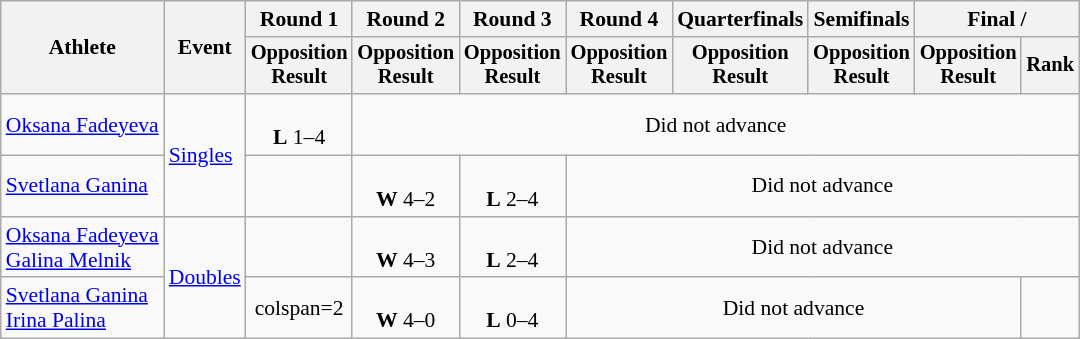<table class="wikitable" style="font-size:90%">
<tr>
<th rowspan="2">Athlete</th>
<th rowspan="2">Event</th>
<th>Round 1</th>
<th>Round 2</th>
<th>Round 3</th>
<th>Round 4</th>
<th>Quarterfinals</th>
<th>Semifinals</th>
<th colspan=2>Final / </th>
</tr>
<tr style="font-size:95%">
<th>Opposition<br>Result</th>
<th>Opposition<br>Result</th>
<th>Opposition<br>Result</th>
<th>Opposition<br>Result</th>
<th>Opposition<br>Result</th>
<th>Opposition<br>Result</th>
<th>Opposition<br>Result</th>
<th>Rank</th>
</tr>
<tr align=center>
<td align=left><a href='#'>Oksana Fadeyeva</a></td>
<td align=left rowspan=2><a href='#'>Singles</a></td>
<td><br><strong>L</strong> 1–4</td>
<td colspan=7>Did not advance</td>
</tr>
<tr align=center>
<td align=left><a href='#'>Svetlana Ganina</a></td>
<td></td>
<td><br><strong>W</strong> 4–2</td>
<td><br><strong>L</strong> 2–4</td>
<td colspan=5>Did not advance</td>
</tr>
<tr align=center>
<td align=left><a href='#'>Oksana Fadeyeva</a><br><a href='#'>Galina Melnik</a></td>
<td align=left rowspan=2><a href='#'>Doubles</a></td>
<td></td>
<td><br><strong>W</strong> 4–3</td>
<td><br><strong>L</strong> 2–4</td>
<td colspan=5>Did not advance</td>
</tr>
<tr align=center>
<td align=left><a href='#'>Svetlana Ganina</a><br><a href='#'>Irina Palina</a></td>
<td>colspan=2 </td>
<td><br><strong>W</strong> 4–0</td>
<td><br><strong>L</strong> 0–4</td>
<td colspan=4>Did not advance</td>
</tr>
</table>
